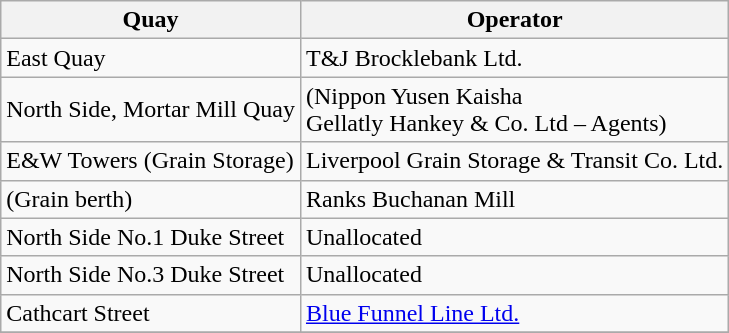<table class="wikitable">
<tr>
<th>Quay</th>
<th>Operator</th>
</tr>
<tr>
<td>East Quay</td>
<td>T&J Brocklebank Ltd.</td>
</tr>
<tr>
<td>North Side, Mortar Mill Quay</td>
<td>(Nippon Yusen Kaisha<br>Gellatly Hankey & Co. Ltd – Agents)</td>
</tr>
<tr>
<td>E&W Towers (Grain Storage)</td>
<td>Liverpool Grain Storage & Transit Co. Ltd.</td>
</tr>
<tr>
<td>(Grain berth)</td>
<td>Ranks Buchanan Mill</td>
</tr>
<tr>
<td>North Side No.1 Duke Street</td>
<td>Unallocated</td>
</tr>
<tr>
<td>North Side No.3 Duke Street</td>
<td>Unallocated</td>
</tr>
<tr>
<td>Cathcart Street</td>
<td><a href='#'>Blue Funnel Line Ltd.</a></td>
</tr>
<tr>
</tr>
</table>
